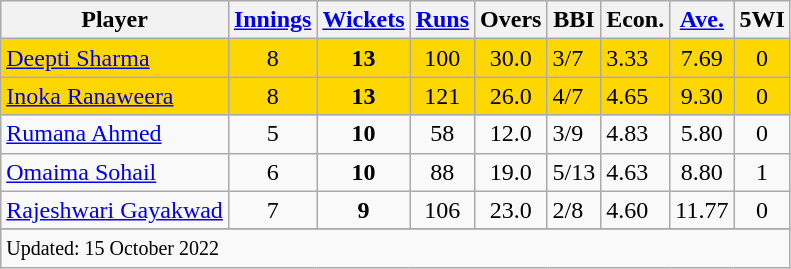<table class="wikitable sortable" style="text-align:centre;">
<tr>
<th>Player</th>
<th><a href='#'>Innings</a></th>
<th><a href='#'>Wickets</a></th>
<th><a href='#'>Runs</a></th>
<th>Overs</th>
<th>BBI</th>
<th>Econ.</th>
<th><a href='#'>Ave.</a></th>
<th>5WI</th>
</tr>
<tr style="background:gold;">
<td style="text-align:left"> <a href='#'>Deepti Sharma</a></td>
<td style="text-align:center;">8</td>
<td style="text-align:center;"><strong>13</strong></td>
<td style="text-align:center;">100</td>
<td style="text-align:center;">30.0</td>
<td>3/7</td>
<td>3.33</td>
<td style="text-align:center;">7.69</td>
<td style="text-align:center;">0</td>
</tr>
<tr style="background:gold;">
<td style="text-align:left"> <a href='#'>Inoka Ranaweera</a></td>
<td style="text-align:center;">8</td>
<td style="text-align:center;"><strong>13</strong></td>
<td style="text-align:center;">121</td>
<td style="text-align:center;">26.0</td>
<td>4/7</td>
<td>4.65</td>
<td style="text-align:center;">9.30</td>
<td style="text-align:center;">0</td>
</tr>
<tr>
<td style="text-align:left"> <a href='#'>Rumana Ahmed</a></td>
<td style="text-align:center;">5</td>
<td style="text-align:center;"><strong>10</strong></td>
<td style="text-align:center;">58</td>
<td style="text-align:center;">12.0</td>
<td>3/9</td>
<td>4.83</td>
<td style="text-align:center;">5.80</td>
<td style="text-align:center;">0</td>
</tr>
<tr>
<td style="text-align:left"> <a href='#'>Omaima Sohail</a></td>
<td style="text-align:center;">6</td>
<td style="text-align:center;"><strong>10</strong></td>
<td style="text-align:center;">88</td>
<td style="text-align:center;">19.0</td>
<td>5/13</td>
<td>4.63</td>
<td style="text-align:center;">8.80</td>
<td style="text-align:center;">1</td>
</tr>
<tr>
<td style="text-align:left"> <a href='#'>Rajeshwari Gayakwad</a></td>
<td style="text-align:center;">7</td>
<td style="text-align:center;"><strong>9</strong></td>
<td style="text-align:center;">106</td>
<td style="text-align:center;">23.0</td>
<td>2/8</td>
<td>4.60</td>
<td style="text-align:center;">11.77</td>
<td style="text-align:center;">0</td>
</tr>
<tr>
</tr>
<tr class="sortbottom">
<td colspan="9" scope="row"><small>Updated: 15 October 2022</small></td>
</tr>
</table>
